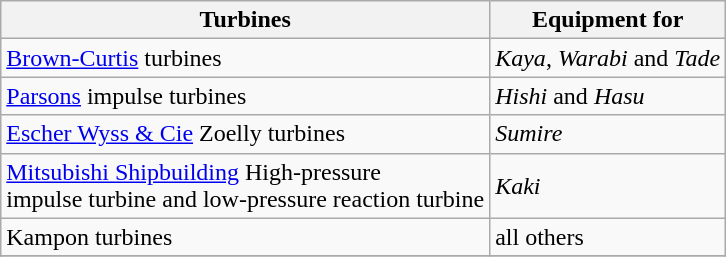<table class="wikitable">
<tr>
<th>Turbines</th>
<th>Equipment for</th>
</tr>
<tr>
<td><a href='#'>Brown-Curtis</a> turbines</td>
<td><em>Kaya</em>, <em>Warabi</em> and <em>Tade</em></td>
</tr>
<tr>
<td><a href='#'>Parsons</a> impulse turbines</td>
<td><em>Hishi</em> and <em>Hasu</em></td>
</tr>
<tr>
<td><a href='#'>Escher Wyss & Cie</a> Zoelly turbines</td>
<td><em>Sumire</em></td>
</tr>
<tr>
<td><a href='#'>Mitsubishi Shipbuilding</a> High-pressure <br>impulse turbine and low-pressure reaction turbine</td>
<td><em>Kaki</em></td>
</tr>
<tr>
<td>Kampon turbines</td>
<td>all others</td>
</tr>
<tr>
</tr>
</table>
